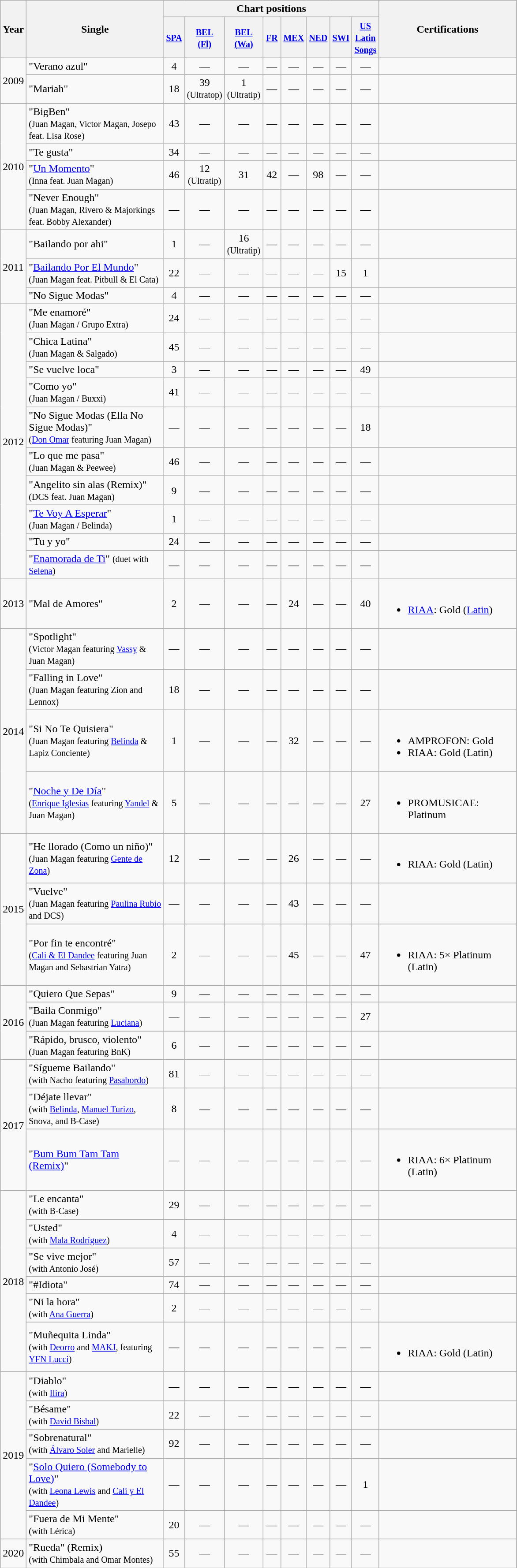<table class="wikitable">
<tr>
<th rowspan="2" width=15>Year</th>
<th rowspan="2" width=200>Single</th>
<th colspan="8">Chart positions</th>
<th rowspan="2" width=200>Certifications</th>
</tr>
<tr>
<th width="20"><small><a href='#'>SPA</a></small><br></th>
<th width="20"><small><a href='#'>BEL <br>(Fl)</a></small><br></th>
<th width="20"><small><a href='#'>BEL <br>(Wa)</a></small><br></th>
<th width="20"><small><a href='#'>FR</a></small><br></th>
<th width="20"><small><a href='#'>MEX</a></small><br></th>
<th width="20"><small><a href='#'>NED</a></small><br></th>
<th width="20"><small><a href='#'>SWI</a></small><br></th>
<th width="20"><small><a href='#'>US Latin Songs</a></small><br></th>
</tr>
<tr>
<td rowspan="2">2009</td>
<td>"Verano azul"</td>
<td align="center">4</td>
<td align="center">—</td>
<td align="center">—</td>
<td align="center">—</td>
<td align="center">—</td>
<td align="center">—</td>
<td align="center">—</td>
<td align="center">—</td>
<td></td>
</tr>
<tr>
<td>"Mariah"</td>
<td align="center">18</td>
<td align="center">39<br><small>(Ultratop)</small></td>
<td align="center">1<br><small>(Ultratip)</small></td>
<td align="center">—</td>
<td align="center">—</td>
<td align="center">—</td>
<td align="center">—</td>
<td align="center">—</td>
<td></td>
</tr>
<tr>
<td rowspan="4">2010</td>
<td>"BigBen" <br><small>(Juan Magan, Victor Magan, Josepo feat. Lisa Rose)</small></td>
<td align="center">43</td>
<td align="center">—</td>
<td align="center">—</td>
<td align="center">—</td>
<td align="center">—</td>
<td align="center">—</td>
<td align="center">—</td>
<td align="center">—</td>
<td></td>
</tr>
<tr>
<td>"Te gusta"</td>
<td align="center">34</td>
<td align="center">—</td>
<td align="center">—</td>
<td align="center">—</td>
<td align="center">—</td>
<td align="center">—</td>
<td align="center">—</td>
<td align="center">—</td>
<td></td>
</tr>
<tr>
<td>"<a href='#'>Un Momento</a>" <br><small>(Inna feat. Juan Magan)</small></td>
<td align="center">46</td>
<td align="center">12 <br><small>(Ultratip)</small></td>
<td align="center">31</td>
<td align="center">42</td>
<td align="center">—</td>
<td align="center">98</td>
<td align="center">—</td>
<td align="center">—</td>
<td></td>
</tr>
<tr>
<td>"Never Enough"<br><small>(Juan Magan, Rivero & Majorkings feat. Bobby Alexander)</small></td>
<td align="center">—</td>
<td align="center">—</td>
<td align="center">—</td>
<td align="center">—</td>
<td align="center">—</td>
<td align="center">—</td>
<td align="center">—</td>
<td align="center">—</td>
<td></td>
</tr>
<tr>
<td rowspan="3">2011</td>
<td>"Bailando por ahi"</td>
<td align="center">1</td>
<td align="center">—</td>
<td align="center">16<br><small>(Ultratip)</small></td>
<td align="center">—</td>
<td align="center">—</td>
<td align="center">—</td>
<td align="center">—</td>
<td align="center">—</td>
<td></td>
</tr>
<tr>
<td>"<a href='#'>Bailando Por El Mundo</a>"<br><small>(Juan Magan feat. Pitbull & El Cata)</small></td>
<td align="center">22</td>
<td align="center">—</td>
<td align="center">—</td>
<td align="center">—</td>
<td align="center">—</td>
<td align="center">—</td>
<td align="center">15</td>
<td align="center">1</td>
<td></td>
</tr>
<tr>
<td>"No Sigue Modas"</td>
<td align="center">4</td>
<td align="center">—</td>
<td align="center">—</td>
<td align="center">—</td>
<td align="center">—</td>
<td align="center">—</td>
<td align="center">—</td>
<td align="center">—</td>
<td></td>
</tr>
<tr>
<td rowspan="10">2012</td>
<td>"Me enamoré"<br><small>(Juan Magan / Grupo Extra)</small></td>
<td align="center">24</td>
<td align="center">—</td>
<td align="center">—</td>
<td align="center">—</td>
<td align="center">—</td>
<td align="center">—</td>
<td align="center">—</td>
<td align="center">—</td>
<td></td>
</tr>
<tr>
<td>"Chica Latina"<br><small>(Juan Magan & Salgado)</small></td>
<td align="center">45</td>
<td align="center">—</td>
<td align="center">—</td>
<td align="center">—</td>
<td align="center">—</td>
<td align="center">—</td>
<td align="center">—</td>
<td align="center">—</td>
<td></td>
</tr>
<tr>
<td>"Se vuelve loca"</td>
<td align="center">3</td>
<td align="center">—</td>
<td align="center">—</td>
<td align="center">—</td>
<td align="center">—</td>
<td align="center">—</td>
<td align="center">—</td>
<td align="center">49</td>
<td></td>
</tr>
<tr>
<td>"Como yo" <br><small>(Juan Magan / Buxxi)</small></td>
<td align="center">41</td>
<td align="center">—</td>
<td align="center">—</td>
<td align="center">—</td>
<td align="center">—</td>
<td align="center">—</td>
<td align="center">—</td>
<td align="center">—</td>
<td></td>
</tr>
<tr>
<td>"No Sigue Modas (Ella No Sigue Modas)" <br><small>(<a href='#'>Don Omar</a> featuring Juan Magan)</small></td>
<td align="center">—</td>
<td align="center">—</td>
<td align="center">—</td>
<td align="center">—</td>
<td align="center">—</td>
<td align="center">—</td>
<td align="center">—</td>
<td align="center">18</td>
<td></td>
</tr>
<tr>
<td>"Lo que me pasa" <br><small>(Juan Magan & Peewee)</small></td>
<td align="center">46</td>
<td align="center">—</td>
<td align="center">—</td>
<td align="center">—</td>
<td align="center">—</td>
<td align="center">—</td>
<td align="center">—</td>
<td align="center">—</td>
<td></td>
</tr>
<tr>
<td>"Angelito sin alas (Remix)" <br><small>(DCS feat. Juan Magan)</small></td>
<td align="center">9</td>
<td align="center">—</td>
<td align="center">—</td>
<td align="center">—</td>
<td align="center">—</td>
<td align="center">—</td>
<td align="center">—</td>
<td align="center">—</td>
<td></td>
</tr>
<tr>
<td>"<a href='#'>Te Voy A Esperar</a>" <br><small>(Juan Magan / Belinda)</small></td>
<td align="center">1</td>
<td align="center">—</td>
<td align="center">—</td>
<td align="center">—</td>
<td align="center">—</td>
<td align="center">—</td>
<td align="center">—</td>
<td align="center">—</td>
<td></td>
</tr>
<tr>
<td>"Tu y yo"</td>
<td align="center">24</td>
<td align="center">—</td>
<td align="center">—</td>
<td align="center">—</td>
<td align="center">—</td>
<td align="center">—</td>
<td align="center">—</td>
<td align="center">—</td>
<td></td>
</tr>
<tr>
<td>"<a href='#'>Enamorada de Ti</a>" <small>(duet with <a href='#'>Selena</a>)</small></td>
<td align="center">—</td>
<td align="center">—</td>
<td align="center">—</td>
<td align="center">—</td>
<td align="center">—</td>
<td align="center">—</td>
<td align="center">—</td>
<td align="center">—</td>
<td></td>
</tr>
<tr>
<td>2013</td>
<td>"Mal de Amores"</td>
<td align="center">2</td>
<td align="center">—</td>
<td align="center">—</td>
<td align="center">—</td>
<td align="center">24</td>
<td align="center">—</td>
<td align="center">—</td>
<td align="center">40</td>
<td><br><ul><li><a href='#'>RIAA</a>: Gold (<a href='#'>Latin</a>)</li></ul></td>
</tr>
<tr>
<td rowspan="4">2014</td>
<td>"Spotlight"<br><small>(Victor Magan featuring <a href='#'>Vassy</a> & Juan Magan)</small></td>
<td align="center">—</td>
<td align="center">—</td>
<td align="center">—</td>
<td align="center">—</td>
<td align="center">—</td>
<td align="center">—</td>
<td align="center">—</td>
<td align="center">—</td>
<td></td>
</tr>
<tr>
<td>"Falling in Love"<br><small>(Juan Magan featuring Zion and Lennox)</small></td>
<td align="center">18</td>
<td align="center">—</td>
<td align="center">—</td>
<td align="center">—</td>
<td align="center">—</td>
<td align="center">—</td>
<td align="center">—</td>
<td align="center">—</td>
<td></td>
</tr>
<tr>
<td>"Si No Te Quisiera"<br><small>(Juan Magan featuring <a href='#'>Belinda</a> & Lapiz Conciente)</small></td>
<td align="center">1</td>
<td align="center">—</td>
<td align="center">—</td>
<td align="center">—</td>
<td align="center">32</td>
<td align="center">—</td>
<td align="center">—</td>
<td align="center">—</td>
<td><br><ul><li>AMPROFON: Gold</li><li>RIAA: Gold (Latin)</li></ul></td>
</tr>
<tr>
<td>"<a href='#'>Noche y De Día</a>"<br><small>(<a href='#'>Enrique Iglesias</a> featuring <a href='#'>Yandel</a> & Juan Magan)</small></td>
<td align="center">5</td>
<td align="center">—</td>
<td align="center">—</td>
<td align="center">—</td>
<td align="center">—</td>
<td align="center">—</td>
<td align="center">—</td>
<td align="center">27</td>
<td><br><ul><li>PROMUSICAE: Platinum</li></ul></td>
</tr>
<tr>
<td rowspan="3">2015</td>
<td>"He llorado (Como un niño)"<br><small>(Juan Magan featuring <a href='#'>Gente de Zona</a>)</small></td>
<td align="center">12</td>
<td align="center">—</td>
<td align="center">—</td>
<td align="center">—</td>
<td align="center">26</td>
<td align="center">—</td>
<td align="center">—</td>
<td align="center">—</td>
<td><br><ul><li>RIAA: Gold (Latin)</li></ul></td>
</tr>
<tr>
<td>"Vuelve"<br><small>(Juan Magan featuring <a href='#'>Paulina Rubio</a> and DCS)</small></td>
<td align="center">—</td>
<td align="center">—</td>
<td align="center">—</td>
<td align="center">—</td>
<td align="center">43</td>
<td align="center">—</td>
<td align="center">—</td>
<td align="center">—</td>
<td></td>
</tr>
<tr>
<td>"Por fin te encontré"<br><small>(<a href='#'>Cali & El Dandee</a> featuring Juan Magan and Sebastrian Yatra)</small></td>
<td align="center">2</td>
<td align="center">—</td>
<td align="center">—</td>
<td align="center">—</td>
<td align="center">45</td>
<td align="center">—</td>
<td align="center">—</td>
<td align="center">47</td>
<td><br><ul><li>RIAA: 5× Platinum (Latin)</li></ul></td>
</tr>
<tr>
<td rowspan="3">2016</td>
<td>"Quiero Que Sepas"</td>
<td align="center">9</td>
<td align="center">—</td>
<td align="center">—</td>
<td align="center">—</td>
<td align="center">—</td>
<td align="center">—</td>
<td align="center">—</td>
<td align="center">—</td>
<td></td>
</tr>
<tr>
<td>"Baila Conmigo"<br><small>(Juan Magan featuring <a href='#'>Luciana</a>)</small></td>
<td align="center">—</td>
<td align="center">—</td>
<td align="center">—</td>
<td align="center">—</td>
<td align="center">—</td>
<td align="center">—</td>
<td align="center">—</td>
<td align="center">27</td>
<td></td>
</tr>
<tr>
<td>"Rápido, brusco, violento"<br><small>(Juan Magan featuring BnK)</small></td>
<td align="center">6</td>
<td align="center">—</td>
<td align="center">—</td>
<td align="center">—</td>
<td align="center">—</td>
<td align="center">—</td>
<td align="center">—</td>
<td align="center">—</td>
<td></td>
</tr>
<tr>
<td rowspan="3">2017</td>
<td>"Sígueme Bailando"<br><small>(with Nacho featuring <a href='#'>Pasabordo</a>)</small></td>
<td align="center">81<br></td>
<td align="center">—</td>
<td align="center">—</td>
<td align="center">—</td>
<td align="center">—</td>
<td align="center">—</td>
<td align="center">—</td>
<td align="center">—</td>
<td></td>
</tr>
<tr>
<td>"Déjate llevar"<br><small>(with <a href='#'>Belinda</a>, <a href='#'>Manuel Turizo</a>, Snova, and B-Case)</small></td>
<td align="center">8</td>
<td align="center">—</td>
<td align="center">—</td>
<td align="center">—</td>
<td align="center">—</td>
<td align="center">—</td>
<td align="center">—</td>
<td align="center">—</td>
<td></td>
</tr>
<tr>
<td>"<a href='#'>Bum Bum Tam Tam (Remix)</a>"<br></td>
<td align="center">—</td>
<td align="center">—</td>
<td align="center">—</td>
<td align="center">—</td>
<td align="center">—</td>
<td align="center">—</td>
<td align="center">—</td>
<td align="center">—</td>
<td><br><ul><li>RIAA: 6× Platinum (Latin)</li></ul></td>
</tr>
<tr>
<td rowspan="6">2018</td>
<td>"Le encanta"<br><small>(with B-Case)</small></td>
<td align="center">29<br></td>
<td align="center">—</td>
<td align="center">—</td>
<td align="center">—</td>
<td align="center">—</td>
<td align="center">—</td>
<td align="center">—</td>
<td align="center">—</td>
<td></td>
</tr>
<tr>
<td>"Usted"<br><small>(with <a href='#'>Mala Rodríguez</a>)</small></td>
<td align="center">4<br></td>
<td align="center">—</td>
<td align="center">—</td>
<td align="center">—</td>
<td align="center">—</td>
<td align="center">—</td>
<td align="center">—</td>
<td align="center">—</td>
<td></td>
</tr>
<tr>
<td>"Se vive mejor"<br><small>(with Antonio José)</small></td>
<td align="center">57<br></td>
<td align="center">—</td>
<td align="center">—</td>
<td align="center">—</td>
<td align="center">—</td>
<td align="center">—</td>
<td align="center">—</td>
<td align="center">—</td>
<td></td>
</tr>
<tr>
<td>"#Idiota"</td>
<td align="center">74<br></td>
<td align="center">—</td>
<td align="center">—</td>
<td align="center">—</td>
<td align="center">—</td>
<td align="center">—</td>
<td align="center">—</td>
<td align="center">—</td>
<td></td>
</tr>
<tr>
<td>"Ni la hora"<br><small>(with <a href='#'>Ana Guerra</a>)</small></td>
<td align="center">2<br></td>
<td align="center">—</td>
<td align="center">—</td>
<td align="center">—</td>
<td align="center">—</td>
<td align="center">—</td>
<td align="center">—</td>
<td align="center">—</td>
<td></td>
</tr>
<tr>
<td>"Muñequita Linda"<br><small>(with <a href='#'>Deorro</a> and <a href='#'>MAKJ</a>, featuring <a href='#'>YFN Lucci</a>)</small></td>
<td align="center">—</td>
<td align="center">—</td>
<td align="center">—</td>
<td align="center">—</td>
<td align="center">—</td>
<td align="center">—</td>
<td align="center">—</td>
<td align="center">—</td>
<td><br><ul><li>RIAA: Gold (Latin)</li></ul></td>
</tr>
<tr>
<td rowspan="5">2019</td>
<td>"Diablo"<br><small>(with <a href='#'>Ilira</a>)</small></td>
<td align="center">—</td>
<td align="center">—</td>
<td align="center">—</td>
<td align="center">—</td>
<td align="center">—</td>
<td align="center">—</td>
<td align="center">—</td>
<td align="center">—</td>
<td></td>
</tr>
<tr>
<td>"Bésame"<br><small>(with <a href='#'>David Bisbal</a>)</small></td>
<td align="center">22<br></td>
<td align="center">—</td>
<td align="center">—</td>
<td align="center">—</td>
<td align="center">—</td>
<td align="center">—</td>
<td align="center">—</td>
<td align="center">—</td>
<td></td>
</tr>
<tr>
<td>"Sobrenatural"<br><small>(with <a href='#'>Álvaro Soler</a> and Marielle)</small></td>
<td align="center">92<br></td>
<td align="center">—</td>
<td align="center">—</td>
<td align="center">—</td>
<td align="center">—</td>
<td align="center">—</td>
<td align="center">—</td>
<td align="center">—</td>
<td></td>
</tr>
<tr>
<td>"<a href='#'>Solo Quiero (Somebody to Love)</a>"<br><small>(with <a href='#'>Leona Lewis</a> and <a href='#'>Cali y El Dandee</a>)</small></td>
<td align="center">—</td>
<td align="center">—</td>
<td align="center">—</td>
<td align="center">—</td>
<td align="center">—</td>
<td align="center">—</td>
<td align="center">—</td>
<td align="center">1</td>
<td></td>
</tr>
<tr>
<td>"Fuera de Mi Mente"<br><small>(with Lérica)</small></td>
<td align="center">20<br></td>
<td align="center">—</td>
<td align="center">—</td>
<td align="center">—</td>
<td align="center">—</td>
<td align="center">—</td>
<td align="center">—</td>
<td align="center">—</td>
<td></td>
</tr>
<tr>
<td>2020</td>
<td>"Rueda" (Remix)<br><small>(with Chimbala and Omar Montes)</small></td>
<td align="center">55<br></td>
<td align="center">—</td>
<td align="center">—</td>
<td align="center">—</td>
<td align="center">—</td>
<td align="center">—</td>
<td align="center">—</td>
<td align="center">—</td>
<td></td>
</tr>
</table>
